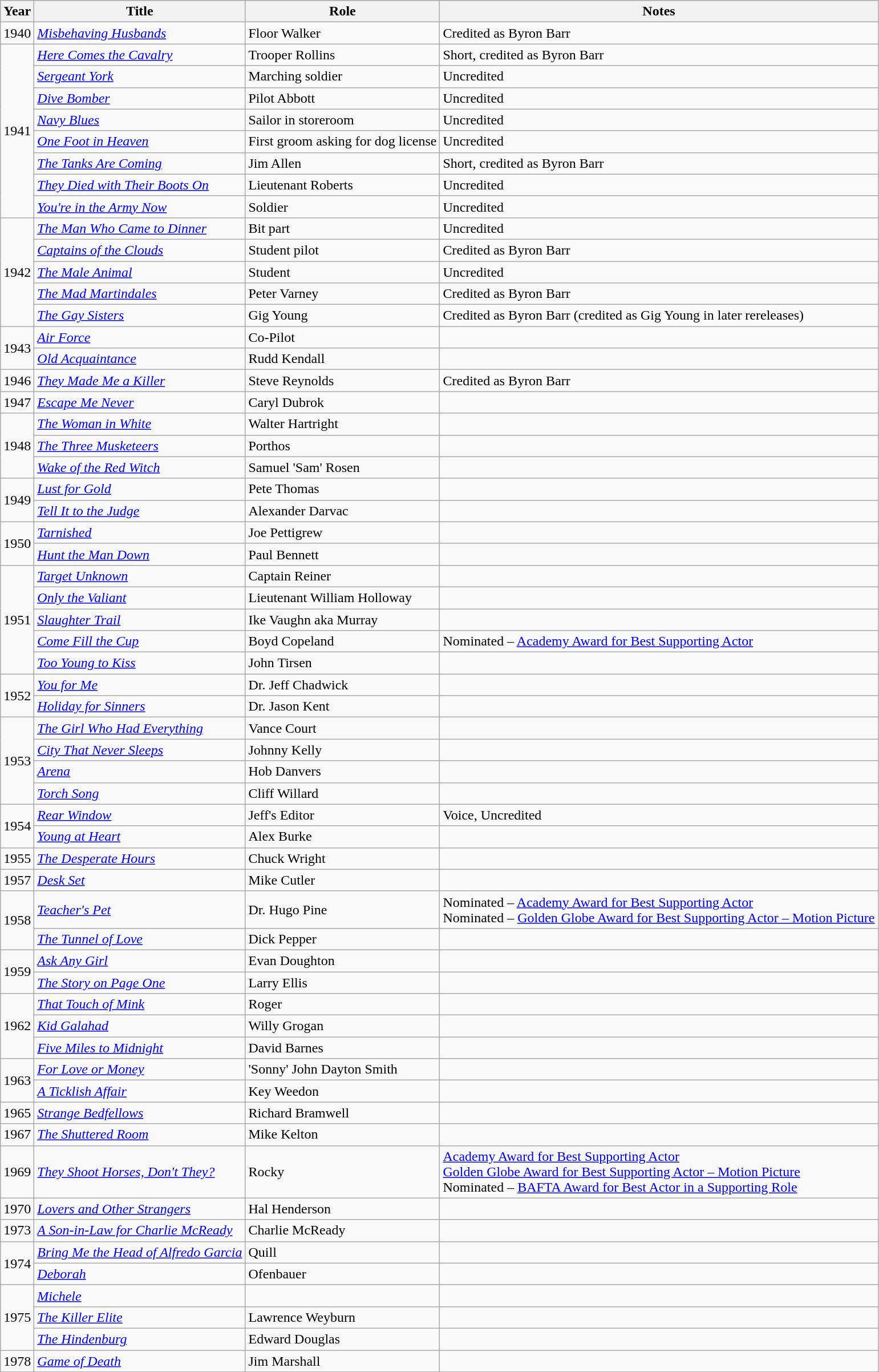<table class="wikitable">
<tr style="background:#ccc; text-align:center;">
<th>Year</th>
<th>Title</th>
<th>Role</th>
<th>Notes</th>
</tr>
<tr>
<td>1940</td>
<td><em><a href='#'>Misbehaving Husbands</a></em></td>
<td>Floor Walker</td>
<td>Credited as Byron Barr</td>
</tr>
<tr>
<td rowspan=8>1941</td>
<td><em><a href='#'>Here Comes the Cavalry</a></em></td>
<td>Trooper Rollins</td>
<td>Short, credited as Byron Barr</td>
</tr>
<tr>
<td><em><a href='#'>Sergeant York</a></em></td>
<td>Marching soldier</td>
<td>Uncredited</td>
</tr>
<tr>
<td><em><a href='#'>Dive Bomber</a></em></td>
<td>Pilot Abbott</td>
<td>Uncredited</td>
</tr>
<tr>
<td><em><a href='#'>Navy Blues</a></em></td>
<td>Sailor in storeroom</td>
<td>Uncredited</td>
</tr>
<tr>
<td><em><a href='#'>One Foot in Heaven</a></em></td>
<td>First groom asking for dog license</td>
<td>Uncredited</td>
</tr>
<tr>
<td><em><a href='#'>The Tanks Are Coming</a></em></td>
<td>Jim Allen</td>
<td>Short, credited as Byron Barr</td>
</tr>
<tr>
<td><em><a href='#'>They Died with Their Boots On</a></em></td>
<td>Lieutenant Roberts</td>
<td>Uncredited</td>
</tr>
<tr>
<td><em><a href='#'>You're in the Army Now</a></em></td>
<td>Soldier</td>
<td>Uncredited</td>
</tr>
<tr>
<td rowspan=5>1942</td>
<td><em><a href='#'>The Man Who Came to Dinner</a></em></td>
<td>Bit part</td>
<td>Uncredited</td>
</tr>
<tr>
<td><em><a href='#'>Captains of the Clouds</a></em></td>
<td>Student pilot</td>
<td>Credited as Byron Barr</td>
</tr>
<tr>
<td><em><a href='#'>The Male Animal</a></em></td>
<td>Student</td>
<td>Uncredited</td>
</tr>
<tr>
<td><em><a href='#'>The Mad Martindales</a></em></td>
<td>Peter Varney</td>
<td>Credited as Byron Barr</td>
</tr>
<tr>
<td><em><a href='#'>The Gay Sisters</a></em></td>
<td>Gig Young</td>
<td>Credited as Byron Barr (credited as Gig Young in later rereleases)</td>
</tr>
<tr>
<td rowspan=2>1943</td>
<td><em><a href='#'>Air Force</a></em></td>
<td>Co-Pilot</td>
<td></td>
</tr>
<tr>
<td><em><a href='#'>Old Acquaintance</a></em></td>
<td>Rudd Kendall</td>
<td></td>
</tr>
<tr>
<td>1946</td>
<td><em><a href='#'>They Made Me a Killer</a></em></td>
<td>Steve Reynolds</td>
<td>Credited as Byron Barr</td>
</tr>
<tr>
<td>1947</td>
<td><em><a href='#'>Escape Me Never</a></em></td>
<td>Caryl Dubrok</td>
<td></td>
</tr>
<tr>
<td rowspan=3>1948</td>
<td><em><a href='#'>The Woman in White</a></em></td>
<td>Walter Hartright</td>
<td></td>
</tr>
<tr>
<td><em><a href='#'>The Three Musketeers</a></em></td>
<td>Porthos</td>
<td></td>
</tr>
<tr>
<td><em><a href='#'>Wake of the Red Witch</a></em></td>
<td>Samuel 'Sam' Rosen</td>
<td></td>
</tr>
<tr>
<td rowspan=2>1949</td>
<td><em><a href='#'>Lust for Gold</a></em></td>
<td>Pete Thomas</td>
<td></td>
</tr>
<tr>
<td><em><a href='#'>Tell It to the Judge</a></em></td>
<td>Alexander Darvac</td>
<td></td>
</tr>
<tr>
<td rowspan=2>1950</td>
<td><em><a href='#'>Tarnished</a></em></td>
<td>Joe Pettigrew</td>
<td></td>
</tr>
<tr>
<td><em><a href='#'>Hunt the Man Down</a></em></td>
<td>Paul Bennett</td>
<td></td>
</tr>
<tr>
<td rowspan=5>1951</td>
<td><em><a href='#'>Target Unknown</a></em></td>
<td>Captain Reiner</td>
<td></td>
</tr>
<tr>
<td><em><a href='#'>Only the Valiant</a></em></td>
<td>Lieutenant William Holloway</td>
<td></td>
</tr>
<tr>
<td><em><a href='#'>Slaughter Trail</a></em></td>
<td>Ike Vaughn aka Murray</td>
<td></td>
</tr>
<tr>
<td><em><a href='#'>Come Fill the Cup</a></em></td>
<td>Boyd Copeland</td>
<td>Nominated – <a href='#'>Academy Award for Best Supporting Actor</a></td>
</tr>
<tr>
<td><em><a href='#'>Too Young to Kiss</a></em></td>
<td>John Tirsen</td>
<td></td>
</tr>
<tr>
<td rowspan=2>1952</td>
<td><em><a href='#'>You for Me</a></em></td>
<td>Dr. Jeff Chadwick</td>
<td></td>
</tr>
<tr>
<td><em><a href='#'>Holiday for Sinners</a></em></td>
<td>Dr. Jason Kent</td>
<td></td>
</tr>
<tr>
<td rowspan=4>1953</td>
<td><em><a href='#'>The Girl Who Had Everything</a></em></td>
<td>Vance Court</td>
<td></td>
</tr>
<tr>
<td><em><a href='#'>City That Never Sleeps</a></em></td>
<td>Johnny Kelly</td>
<td></td>
</tr>
<tr>
<td><em><a href='#'>Arena</a></em></td>
<td>Hob Danvers</td>
<td></td>
</tr>
<tr>
<td><em><a href='#'>Torch Song</a></em></td>
<td>Cliff Willard</td>
<td></td>
</tr>
<tr>
<td rowspan=2>1954</td>
<td><em><a href='#'>Rear Window</a></em></td>
<td>Jeff's Editor</td>
<td>Voice, Uncredited</td>
</tr>
<tr>
<td><em><a href='#'>Young at Heart</a></em></td>
<td>Alex Burke</td>
<td></td>
</tr>
<tr>
<td>1955</td>
<td><em><a href='#'>The Desperate Hours</a></em></td>
<td>Chuck Wright</td>
<td></td>
</tr>
<tr>
<td>1957</td>
<td><em><a href='#'>Desk Set</a></em></td>
<td>Mike Cutler</td>
<td></td>
</tr>
<tr>
<td rowspan=2>1958</td>
<td><em><a href='#'>Teacher's Pet</a></em></td>
<td>Dr. Hugo Pine</td>
<td>Nominated – <a href='#'>Academy Award for Best Supporting Actor</a><br>Nominated – <a href='#'>Golden Globe Award for Best Supporting Actor – Motion Picture</a></td>
</tr>
<tr>
<td><em><a href='#'>The Tunnel of Love</a></em></td>
<td>Dick Pepper</td>
<td></td>
</tr>
<tr>
<td rowspan=2>1959</td>
<td><em><a href='#'>Ask Any Girl</a></em></td>
<td>Evan Doughton</td>
<td></td>
</tr>
<tr>
<td><em><a href='#'>The Story on Page One</a></em></td>
<td>Larry Ellis</td>
<td></td>
</tr>
<tr>
<td rowspan=3>1962</td>
<td><em><a href='#'>That Touch of Mink</a></em></td>
<td>Roger</td>
<td></td>
</tr>
<tr>
<td><em><a href='#'>Kid Galahad</a></em></td>
<td>Willy Grogan</td>
<td></td>
</tr>
<tr>
<td><em><a href='#'>Five Miles to Midnight</a></em></td>
<td>David Barnes</td>
<td></td>
</tr>
<tr>
<td rowspan=2>1963</td>
<td><em><a href='#'>For Love or Money</a></em></td>
<td>'Sonny' John Dayton Smith</td>
<td></td>
</tr>
<tr>
<td><em><a href='#'>A Ticklish Affair</a></em></td>
<td>Key Weedon</td>
<td></td>
</tr>
<tr>
<td>1965</td>
<td><em><a href='#'>Strange Bedfellows</a></em></td>
<td>Richard Bramwell</td>
<td></td>
</tr>
<tr>
<td>1967</td>
<td><em><a href='#'>The Shuttered Room</a></em></td>
<td>Mike Kelton</td>
<td></td>
</tr>
<tr>
<td>1969</td>
<td><em><a href='#'>They Shoot Horses, Don't They?</a></em></td>
<td>Rocky</td>
<td><a href='#'>Academy Award for Best Supporting Actor</a><br><a href='#'>Golden Globe Award for Best Supporting Actor – Motion Picture</a><br>Nominated – <a href='#'>BAFTA Award for Best Actor in a Supporting Role</a></td>
</tr>
<tr>
<td>1970</td>
<td><em><a href='#'>Lovers and Other Strangers</a></em></td>
<td>Hal Henderson</td>
<td></td>
</tr>
<tr>
<td>1973</td>
<td><em><a href='#'>A Son-in-Law for Charlie McReady</a></em></td>
<td>Charlie McReady</td>
<td></td>
</tr>
<tr>
<td rowspan=2>1974</td>
<td><em><a href='#'>Bring Me the Head of Alfredo Garcia</a></em></td>
<td>Quill</td>
<td></td>
</tr>
<tr>
<td><em><a href='#'>Deborah</a></em></td>
<td>Ofenbauer</td>
<td></td>
</tr>
<tr>
<td rowspan=3>1975</td>
<td><em><a href='#'>Michele</a></em></td>
<td></td>
<td></td>
</tr>
<tr>
<td><em><a href='#'>The Killer Elite</a></em></td>
<td>Lawrence Weyburn</td>
<td></td>
</tr>
<tr>
<td><em><a href='#'>The Hindenburg</a></em></td>
<td>Edward Douglas</td>
<td></td>
</tr>
<tr>
<td>1978</td>
<td><em><a href='#'>Game of Death</a></em></td>
<td>Jim Marshall</td>
<td></td>
</tr>
</table>
